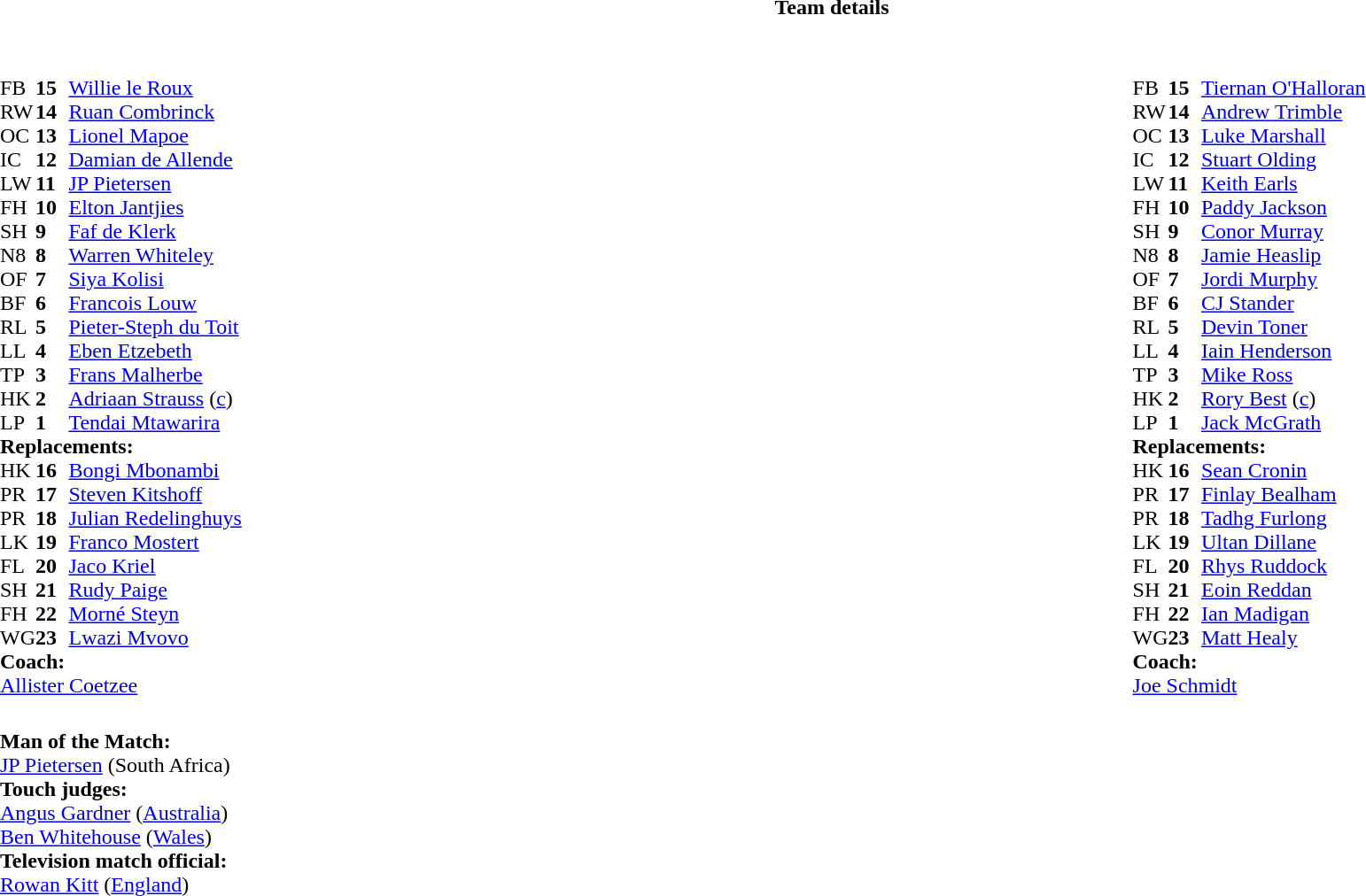<table border="0" width="100%" class="collapsible collapsed">
<tr>
<th>Team details</th>
</tr>
<tr>
<td><br><table style="width:100%;">
<tr>
<td style="vertical-align:top; width:50%"><br><table cellspacing="0" cellpadding="0">
<tr>
<th width="25"></th>
<th width="25"></th>
</tr>
<tr>
<td>FB</td>
<td><strong>15</strong></td>
<td><a href='#'>Willie le Roux</a></td>
<td></td>
</tr>
<tr>
<td>RW</td>
<td><strong>14</strong></td>
<td><a href='#'>Ruan Combrinck</a></td>
</tr>
<tr>
<td>OC</td>
<td><strong>13</strong></td>
<td><a href='#'>Lionel Mapoe</a></td>
</tr>
<tr>
<td>IC</td>
<td><strong>12</strong></td>
<td><a href='#'>Damian de Allende</a></td>
</tr>
<tr>
<td>LW</td>
<td><strong>11</strong></td>
<td><a href='#'>JP Pietersen</a></td>
</tr>
<tr>
<td>FH</td>
<td><strong>10</strong></td>
<td><a href='#'>Elton Jantjies</a></td>
</tr>
<tr>
<td>SH</td>
<td><strong>9</strong></td>
<td><a href='#'>Faf de Klerk</a></td>
</tr>
<tr>
<td>N8</td>
<td><strong>8</strong></td>
<td><a href='#'>Warren Whiteley</a></td>
</tr>
<tr>
<td>OF</td>
<td><strong>7</strong></td>
<td><a href='#'>Siya Kolisi</a></td>
<td></td>
<td></td>
</tr>
<tr>
<td>BF</td>
<td><strong>6</strong></td>
<td><a href='#'>Francois Louw</a></td>
</tr>
<tr>
<td>RL</td>
<td><strong>5</strong></td>
<td><a href='#'>Pieter-Steph du Toit</a></td>
</tr>
<tr>
<td>LL</td>
<td><strong>4</strong></td>
<td><a href='#'>Eben Etzebeth</a></td>
<td></td>
<td></td>
</tr>
<tr>
<td>TP</td>
<td><strong>3</strong></td>
<td><a href='#'>Frans Malherbe</a></td>
<td></td>
<td></td>
</tr>
<tr>
<td>HK</td>
<td><strong>2</strong></td>
<td><a href='#'>Adriaan Strauss</a> (<a href='#'>c</a>)</td>
<td></td>
<td></td>
</tr>
<tr>
<td>LP</td>
<td><strong>1</strong></td>
<td><a href='#'>Tendai Mtawarira</a></td>
<td></td>
<td></td>
</tr>
<tr>
<td colspan=3><strong>Replacements:</strong></td>
</tr>
<tr>
<td>HK</td>
<td><strong>16</strong></td>
<td><a href='#'>Bongi Mbonambi</a></td>
<td></td>
<td></td>
</tr>
<tr>
<td>PR</td>
<td><strong>17</strong></td>
<td><a href='#'>Steven Kitshoff</a></td>
<td></td>
<td></td>
</tr>
<tr>
<td>PR</td>
<td><strong>18</strong></td>
<td><a href='#'>Julian Redelinghuys</a></td>
<td></td>
<td></td>
</tr>
<tr>
<td>LK</td>
<td><strong>19</strong></td>
<td><a href='#'>Franco Mostert</a></td>
<td></td>
<td></td>
</tr>
<tr>
<td>FL</td>
<td><strong>20</strong></td>
<td><a href='#'>Jaco Kriel</a></td>
<td></td>
<td></td>
</tr>
<tr>
<td>SH</td>
<td><strong>21</strong></td>
<td><a href='#'>Rudy Paige</a></td>
</tr>
<tr>
<td>FH</td>
<td><strong>22</strong></td>
<td><a href='#'>Morné Steyn</a></td>
</tr>
<tr>
<td>WG</td>
<td><strong>23</strong></td>
<td><a href='#'>Lwazi Mvovo</a></td>
</tr>
<tr>
<td colspan=3><strong>Coach:</strong></td>
</tr>
<tr>
<td colspan="4"> <a href='#'>Allister Coetzee</a></td>
</tr>
</table>
</td>
<td style="vertical-align:top; width:50%"><br><table cellspacing="0" cellpadding="0" style="margin:auto">
<tr>
<th width="25"></th>
<th width="25"></th>
</tr>
<tr>
<td>FB</td>
<td><strong>15</strong></td>
<td><a href='#'>Tiernan O'Halloran</a></td>
<td></td>
<td></td>
<td></td>
<td></td>
</tr>
<tr>
<td>RW</td>
<td><strong>14</strong></td>
<td><a href='#'>Andrew Trimble</a></td>
</tr>
<tr>
<td>OC</td>
<td><strong>13</strong></td>
<td><a href='#'>Luke Marshall</a></td>
</tr>
<tr>
<td>IC</td>
<td><strong>12</strong></td>
<td><a href='#'>Stuart Olding</a></td>
</tr>
<tr>
<td>LW</td>
<td><strong>11</strong></td>
<td><a href='#'>Keith Earls</a></td>
<td></td>
<td></td>
</tr>
<tr>
<td>FH</td>
<td><strong>10</strong></td>
<td><a href='#'>Paddy Jackson</a></td>
</tr>
<tr>
<td>SH</td>
<td><strong>9</strong></td>
<td><a href='#'>Conor Murray</a></td>
<td></td>
<td></td>
</tr>
<tr>
<td>N8</td>
<td><strong>8</strong></td>
<td><a href='#'>Jamie Heaslip</a></td>
</tr>
<tr>
<td>OF</td>
<td><strong>7</strong></td>
<td><a href='#'>Jordi Murphy</a></td>
</tr>
<tr>
<td>BF</td>
<td><strong>6</strong></td>
<td><a href='#'>CJ Stander</a></td>
<td></td>
<td></td>
</tr>
<tr>
<td>RL</td>
<td><strong>5</strong></td>
<td><a href='#'>Devin Toner</a></td>
</tr>
<tr>
<td>LL</td>
<td><strong>4</strong></td>
<td><a href='#'>Iain Henderson</a></td>
<td></td>
<td></td>
</tr>
<tr>
<td>TP</td>
<td><strong>3</strong></td>
<td><a href='#'>Mike Ross</a></td>
<td></td>
<td></td>
</tr>
<tr>
<td>HK</td>
<td><strong>2</strong></td>
<td><a href='#'>Rory Best</a> (<a href='#'>c</a>)</td>
<td></td>
<td></td>
</tr>
<tr>
<td>LP</td>
<td><strong>1</strong></td>
<td><a href='#'>Jack McGrath</a></td>
</tr>
<tr>
<td colspan=3><strong>Replacements:</strong></td>
</tr>
<tr>
<td>HK</td>
<td><strong>16</strong></td>
<td><a href='#'>Sean Cronin</a></td>
<td></td>
<td></td>
</tr>
<tr>
<td>PR</td>
<td><strong>17</strong></td>
<td><a href='#'>Finlay Bealham</a></td>
</tr>
<tr>
<td>PR</td>
<td><strong>18</strong></td>
<td><a href='#'>Tadhg Furlong</a></td>
<td></td>
<td></td>
</tr>
<tr>
<td>LK</td>
<td><strong>19</strong></td>
<td><a href='#'>Ultan Dillane</a></td>
<td></td>
<td></td>
</tr>
<tr>
<td>FL</td>
<td><strong>20</strong></td>
<td><a href='#'>Rhys Ruddock</a></td>
<td></td>
<td></td>
</tr>
<tr>
<td>SH</td>
<td><strong>21</strong></td>
<td><a href='#'>Eoin Reddan</a></td>
<td></td>
<td></td>
</tr>
<tr>
<td>FH</td>
<td><strong>22</strong></td>
<td><a href='#'>Ian Madigan</a></td>
<td></td>
<td></td>
</tr>
<tr>
<td>WG</td>
<td><strong>23</strong></td>
<td><a href='#'>Matt Healy</a></td>
<td></td>
<td></td>
<td></td>
<td></td>
</tr>
<tr>
<td colspan=3><strong>Coach:</strong></td>
</tr>
<tr>
<td colspan="4"> <a href='#'>Joe Schmidt</a></td>
</tr>
</table>
</td>
</tr>
</table>
<table style="width:100%">
<tr>
<td><br><strong>Man of the Match:</strong>
<br><a href='#'>JP Pietersen</a> (South Africa)<br><strong>Touch judges:</strong>
<br><a href='#'>Angus Gardner</a> (<a href='#'>Australia</a>)
<br><a href='#'>Ben Whitehouse</a> (<a href='#'>Wales</a>)
<br><strong>Television match official:</strong>
<br><a href='#'>Rowan Kitt</a> (<a href='#'>England</a>)</td>
</tr>
</table>
</td>
</tr>
</table>
